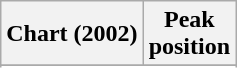<table class="wikitable sortable plainrowheaders">
<tr>
<th scope="col">Chart (2002)</th>
<th scope="col">Peak<br>position</th>
</tr>
<tr>
</tr>
<tr>
</tr>
</table>
